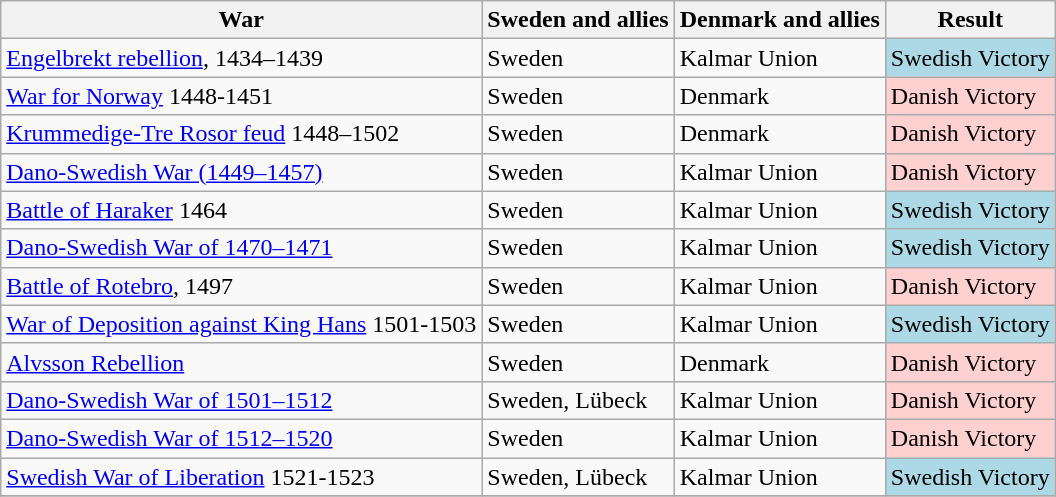<table class="sortable wikitable">
<tr>
<th>War</th>
<th>Sweden and allies</th>
<th>Denmark and allies</th>
<th>Result</th>
</tr>
<tr>
<td><a href='#'>Engelbrekt rebellion</a>, 1434–1439</td>
<td>Sweden</td>
<td>Kalmar Union</td>
<td bgcolor="#ADD8E6">Swedish Victory</td>
</tr>
<tr>
<td><a href='#'>War for Norway</a> 1448-1451</td>
<td>Sweden</td>
<td>Denmark</td>
<td bgcolor="#FFD0D0"">Danish Victory</td>
</tr>
<tr>
<td><a href='#'>Krummedige-Tre Rosor feud</a> 1448–1502</td>
<td>Sweden</td>
<td>Denmark</td>
<td bgcolor="#FFD0D0"">Danish Victory</td>
</tr>
<tr>
<td><a href='#'>Dano-Swedish War (1449–1457)</a></td>
<td>Sweden</td>
<td>Kalmar Union</td>
<td bgcolor="#FFD0D0"">Danish Victory</td>
</tr>
<tr>
<td><a href='#'>Battle of Haraker</a> 1464</td>
<td>Sweden</td>
<td>Kalmar Union</td>
<td bgcolor="#ADD8E6">Swedish Victory</td>
</tr>
<tr>
<td><a href='#'>Dano-Swedish War of 1470–1471</a></td>
<td>Sweden</td>
<td>Kalmar Union</td>
<td bgcolor="#ADD8E6">Swedish Victory</td>
</tr>
<tr>
<td><a href='#'>Battle of Rotebro</a>, 1497</td>
<td>Sweden</td>
<td>Kalmar Union</td>
<td bgcolor="#FFD0D0"">Danish Victory</td>
</tr>
<tr>
<td><a href='#'>War of Deposition against King Hans</a> 1501-1503</td>
<td>Sweden</td>
<td>Kalmar Union</td>
<td bgcolor="#ADD8E6">Swedish Victory</td>
</tr>
<tr>
<td><a href='#'>Alvsson Rebellion</a></td>
<td>Sweden</td>
<td>Denmark</td>
<td bgcolor="#FFD0D0"">Danish Victory</td>
</tr>
<tr>
<td><a href='#'>Dano-Swedish War of 1501–1512</a></td>
<td>Sweden, Lübeck</td>
<td>Kalmar Union</td>
<td bgcolor="#FFD0D0"">Danish Victory</td>
</tr>
<tr>
<td><a href='#'>Dano-Swedish War of 1512–1520</a></td>
<td>Sweden</td>
<td>Kalmar Union</td>
<td bgcolor="#FFD0D0"">Danish Victory</td>
</tr>
<tr>
<td><a href='#'>Swedish War of Liberation</a> 1521-1523</td>
<td>Sweden, Lübeck</td>
<td>Kalmar Union</td>
<td bgcolor="#ADD8E6">Swedish Victory</td>
</tr>
<tr>
</tr>
</table>
